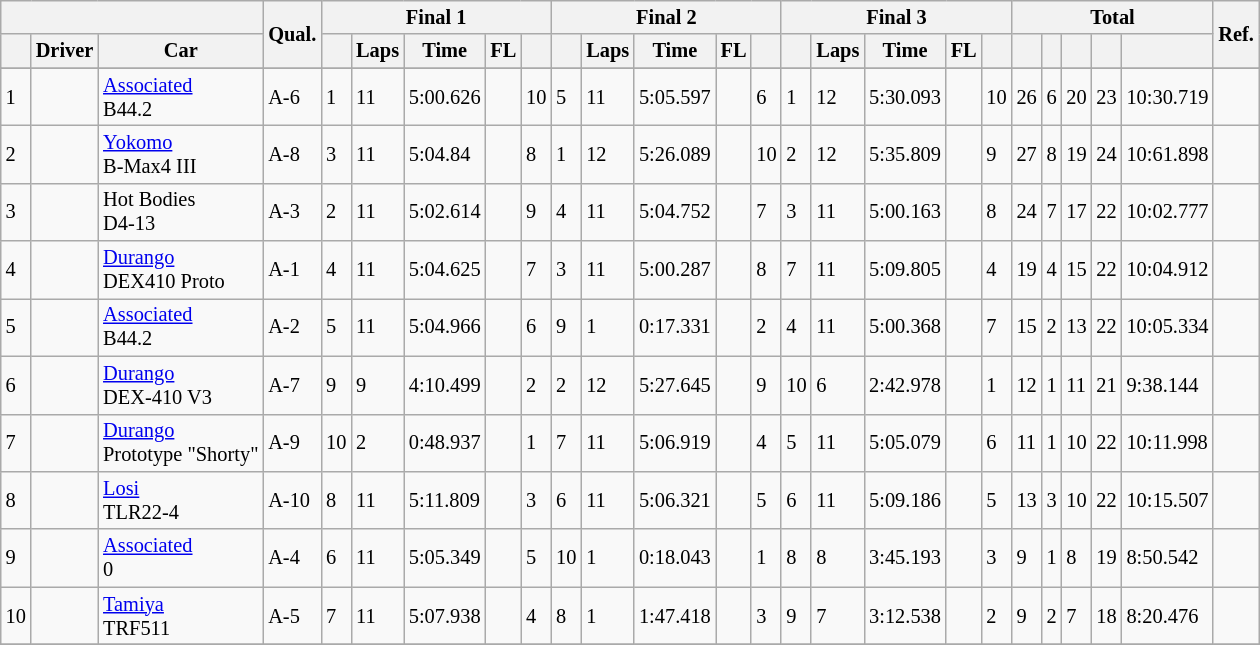<table class="wikitable" style="font-size:85%;">
<tr>
<th colspan="3"></th>
<th rowspan="2" style="text-align:center;">Qual.</th>
<th colspan="5" style="text-align:center;">Final 1</th>
<th colspan="5" style="text-align:center;">Final 2</th>
<th colspan="5" style="text-align:center;">Final 3</th>
<th colspan="5" style="text-align:center;">Total</th>
<th rowspan="2" style="text-align:center;">Ref.</th>
</tr>
<tr>
<th style="text-align:center;"></th>
<th style="text-align:center;">Driver</th>
<th style="text-align:center;">Car</th>
<th style="text-align:center;"></th>
<th style="text-align:center;">Laps</th>
<th style="text-align:center;">Time</th>
<th style="text-align:center;">FL</th>
<th style="text-align:center;"></th>
<th style="text-align:center;"></th>
<th style="text-align:center;">Laps</th>
<th style="text-align:center;">Time</th>
<th style="text-align:center;">FL</th>
<th style="text-align:center;"></th>
<th style="text-align:center;"></th>
<th style="text-align:center;">Laps</th>
<th style="text-align:center;">Time</th>
<th style="text-align:center;">FL</th>
<th style="text-align:center;"></th>
<th style="text-align:center;"></th>
<th style="text-align:center;"></th>
<th style="text-align:center;"></th>
<th style="text-align:center;"></th>
<th style="text-align:center;"></th>
</tr>
<tr>
</tr>
<tr>
<td>1</td>
<td></td>
<td><a href='#'>Associated</a><br> B44.2</td>
<td>A-6</td>
<td>1</td>
<td>11</td>
<td>5:00.626</td>
<td></td>
<td>10</td>
<td>5</td>
<td>11</td>
<td>5:05.597</td>
<td></td>
<td>6</td>
<td>1</td>
<td>12</td>
<td>5:30.093</td>
<td></td>
<td>10</td>
<td>26</td>
<td>6</td>
<td>20</td>
<td>23</td>
<td>10:30.719</td>
<td><br>


</td>
</tr>
<tr>
<td>2</td>
<td></td>
<td><a href='#'>Yokomo</a><br> B-Max4 III</td>
<td>A-8</td>
<td>3</td>
<td>11</td>
<td>5:04.84</td>
<td></td>
<td>8</td>
<td>1</td>
<td>12</td>
<td>5:26.089</td>
<td></td>
<td>10</td>
<td>2</td>
<td>12</td>
<td>5:35.809</td>
<td></td>
<td>9</td>
<td>27</td>
<td>8</td>
<td>19</td>
<td>24</td>
<td>10:61.898</td>
<td><br></td>
</tr>
<tr>
<td>3</td>
<td></td>
<td>Hot Bodies<br> D4-13</td>
<td>A-3</td>
<td>2</td>
<td>11</td>
<td>5:02.614</td>
<td></td>
<td>9</td>
<td>4</td>
<td>11</td>
<td>5:04.752</td>
<td></td>
<td>7</td>
<td>3</td>
<td>11</td>
<td>5:00.163</td>
<td></td>
<td>8</td>
<td>24</td>
<td>7</td>
<td>17</td>
<td>22</td>
<td>10:02.777</td>
<td></td>
</tr>
<tr>
<td>4</td>
<td></td>
<td><a href='#'>Durango</a><br> DEX410 Proto</td>
<td>A-1</td>
<td>4</td>
<td>11</td>
<td>5:04.625</td>
<td></td>
<td>7</td>
<td>3</td>
<td>11</td>
<td>5:00.287</td>
<td></td>
<td>8</td>
<td>7</td>
<td>11</td>
<td>5:09.805</td>
<td></td>
<td>4</td>
<td>19</td>
<td>4</td>
<td>15</td>
<td>22</td>
<td>10:04.912</td>
<td><br></td>
</tr>
<tr>
<td>5</td>
<td></td>
<td><a href='#'>Associated</a><br> B44.2</td>
<td>A-2</td>
<td>5</td>
<td>11</td>
<td>5:04.966</td>
<td></td>
<td>6</td>
<td>9</td>
<td>1</td>
<td>0:17.331</td>
<td></td>
<td>2</td>
<td>4</td>
<td>11</td>
<td>5:00.368</td>
<td></td>
<td>7</td>
<td>15</td>
<td>2</td>
<td>13</td>
<td>22</td>
<td>10:05.334</td>
<td></td>
</tr>
<tr>
<td>6</td>
<td></td>
<td><a href='#'>Durango</a><br> DEX-410 V3</td>
<td>A-7</td>
<td>9</td>
<td>9</td>
<td>4:10.499</td>
<td></td>
<td>2</td>
<td>2</td>
<td>12</td>
<td>5:27.645</td>
<td></td>
<td>9</td>
<td>10</td>
<td>6</td>
<td>2:42.978</td>
<td></td>
<td>1</td>
<td>12</td>
<td>1</td>
<td>11</td>
<td>21</td>
<td>9:38.144</td>
<td></td>
</tr>
<tr>
<td>7</td>
<td></td>
<td><a href='#'>Durango</a><br> Prototype "Shorty"</td>
<td>A-9</td>
<td>10</td>
<td>2</td>
<td>0:48.937</td>
<td></td>
<td>1</td>
<td>7</td>
<td>11</td>
<td>5:06.919</td>
<td></td>
<td>4</td>
<td>5</td>
<td>11</td>
<td>5:05.079</td>
<td></td>
<td>6</td>
<td>11</td>
<td>1</td>
<td>10</td>
<td>22</td>
<td>10:11.998</td>
<td></td>
</tr>
<tr>
<td>8</td>
<td></td>
<td><a href='#'>Losi</a><br> TLR22-4</td>
<td>A-10</td>
<td>8</td>
<td>11</td>
<td>5:11.809</td>
<td></td>
<td>3</td>
<td>6</td>
<td>11</td>
<td>5:06.321</td>
<td></td>
<td>5</td>
<td>6</td>
<td>11</td>
<td>5:09.186</td>
<td></td>
<td>5</td>
<td>13</td>
<td>3</td>
<td>10</td>
<td>22</td>
<td>10:15.507</td>
<td></td>
</tr>
<tr>
<td>9</td>
<td></td>
<td><a href='#'>Associated</a><br> 0</td>
<td>A-4</td>
<td>6</td>
<td>11</td>
<td>5:05.349</td>
<td></td>
<td>5</td>
<td>10</td>
<td>1</td>
<td>0:18.043</td>
<td></td>
<td>1</td>
<td>8</td>
<td>8</td>
<td>3:45.193</td>
<td></td>
<td>3</td>
<td>9</td>
<td>1</td>
<td>8</td>
<td>19</td>
<td>8:50.542</td>
<td></td>
</tr>
<tr>
<td>10</td>
<td></td>
<td><a href='#'>Tamiya</a><br> TRF511</td>
<td>A-5</td>
<td>7</td>
<td>11</td>
<td>5:07.938</td>
<td></td>
<td>4</td>
<td>8</td>
<td>1</td>
<td>1:47.418</td>
<td></td>
<td>3</td>
<td>9</td>
<td>7</td>
<td>3:12.538</td>
<td></td>
<td>2</td>
<td>9</td>
<td>2</td>
<td>7</td>
<td>18</td>
<td>8:20.476</td>
<td></td>
</tr>
<tr>
</tr>
</table>
